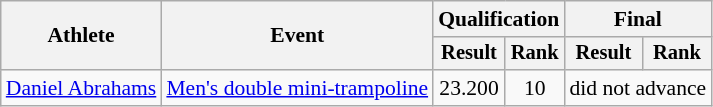<table class=wikitable style=font-size:90%;text-align:center>
<tr>
<th rowspan=2>Athlete</th>
<th rowspan=2>Event</th>
<th colspan=2>Qualification</th>
<th colspan=2>Final</th>
</tr>
<tr style=font-size:95%>
<th>Result</th>
<th>Rank</th>
<th>Result</th>
<th>Rank</th>
</tr>
<tr>
<td align=left><a href='#'>Daniel Abrahams</a></td>
<td align=left><a href='#'>Men's double mini-trampoline</a></td>
<td>23.200</td>
<td>10</td>
<td colspan=2>did not advance</td>
</tr>
</table>
